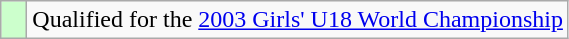<table class="wikitable" style="text-align: left;">
<tr>
<td width=10px bgcolor=#ccffcc></td>
<td>Qualified for the <a href='#'>2003 Girls' U18 World Championship</a></td>
</tr>
</table>
